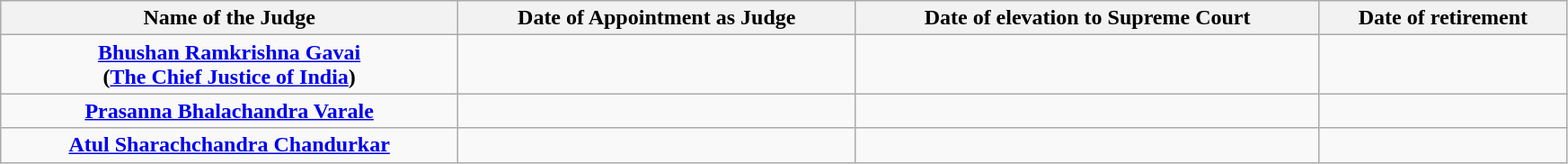<table class="wikitable sortable static-row-numbers static-row-header" style="text-align:center" width="92%">
<tr>
<th>Name of the Judge</th>
<th>Date of Appointment as Judge</th>
<th>Date of elevation to Supreme Court</th>
<th>Date of retirement</th>
</tr>
<tr>
<td><strong><a href='#'>Bhushan Ramkrishna Gavai</a><br>(<a href='#'>The Chief Justice of India</a>)</strong></td>
<td></td>
<td></td>
<td></td>
</tr>
<tr>
<td><a href='#'><strong>Prasanna Bhalachandra Varale</strong></a></td>
<td></td>
<td></td>
<td></td>
</tr>
<tr>
<td><a href='#'><strong>Atul Sharachchandra Chandurkar</strong></a></td>
<td></td>
<td></td>
<td></td>
</tr>
</table>
